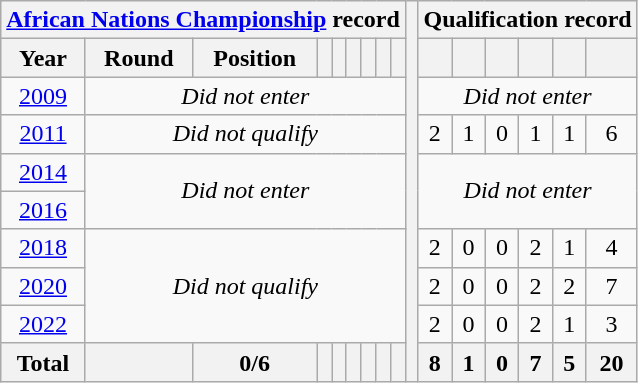<table class="wikitable" style="text-align: center;">
<tr>
<th colspan=9><a href='#'>African Nations Championship</a> record</th>
<th width="1" rowspan="38"></th>
<th colspan=6>Qualification record</th>
</tr>
<tr>
<th>Year</th>
<th>Round</th>
<th>Position</th>
<th></th>
<th></th>
<th></th>
<th></th>
<th></th>
<th></th>
<th></th>
<th></th>
<th></th>
<th></th>
<th></th>
<th></th>
</tr>
<tr>
<td> <a href='#'>2009</a></td>
<td colspan=8><em>Did not enter</em></td>
<td colspan=6><em>Did not enter</em></td>
</tr>
<tr>
<td> <a href='#'>2011</a></td>
<td colspan=8><em>Did not qualify</em></td>
<td>2</td>
<td>1</td>
<td>0</td>
<td>1</td>
<td>1</td>
<td>6</td>
</tr>
<tr>
<td> <a href='#'>2014</a></td>
<td colspan=8 rowspan=2><em>Did not enter</em></td>
<td colspan=6 rowspan=2><em>Did not enter</em></td>
</tr>
<tr>
<td> <a href='#'>2016</a></td>
</tr>
<tr>
<td> <a href='#'>2018</a></td>
<td colspan=8 rowspan=3><em>Did not qualify</em></td>
<td>2</td>
<td>0</td>
<td>0</td>
<td>2</td>
<td>1</td>
<td>4</td>
</tr>
<tr>
<td> <a href='#'>2020</a></td>
<td>2</td>
<td>0</td>
<td>0</td>
<td>2</td>
<td>2</td>
<td>7</td>
</tr>
<tr>
<td> <a href='#'>2022</a></td>
<td>2</td>
<td>0</td>
<td>0</td>
<td>2</td>
<td>1</td>
<td>3</td>
</tr>
<tr>
<th>Total</th>
<th></th>
<th>0/6</th>
<th></th>
<th></th>
<th></th>
<th></th>
<th></th>
<th></th>
<th>8</th>
<th>1</th>
<th>0</th>
<th>7</th>
<th>5</th>
<th>20</th>
</tr>
</table>
